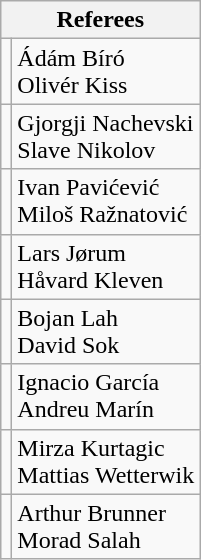<table class="wikitable">
<tr>
<th colspan="2">Referees</th>
</tr>
<tr>
<td></td>
<td>Ádám Bíró<br>Olivér Kiss</td>
</tr>
<tr>
<td></td>
<td>Gjorgji Nachevski<br>Slave Nikolov</td>
</tr>
<tr>
<td></td>
<td>Ivan Pavićević<br>Miloš Ražnatović</td>
</tr>
<tr>
<td></td>
<td>Lars Jørum<br>Håvard Kleven</td>
</tr>
<tr>
<td></td>
<td>Bojan Lah<br>David Sok</td>
</tr>
<tr>
<td></td>
<td>Ignacio García<br>Andreu Marín</td>
</tr>
<tr>
<td></td>
<td>Mirza Kurtagic<br>Mattias Wetterwik</td>
</tr>
<tr>
<td></td>
<td>Arthur Brunner<br>Morad Salah</td>
</tr>
</table>
